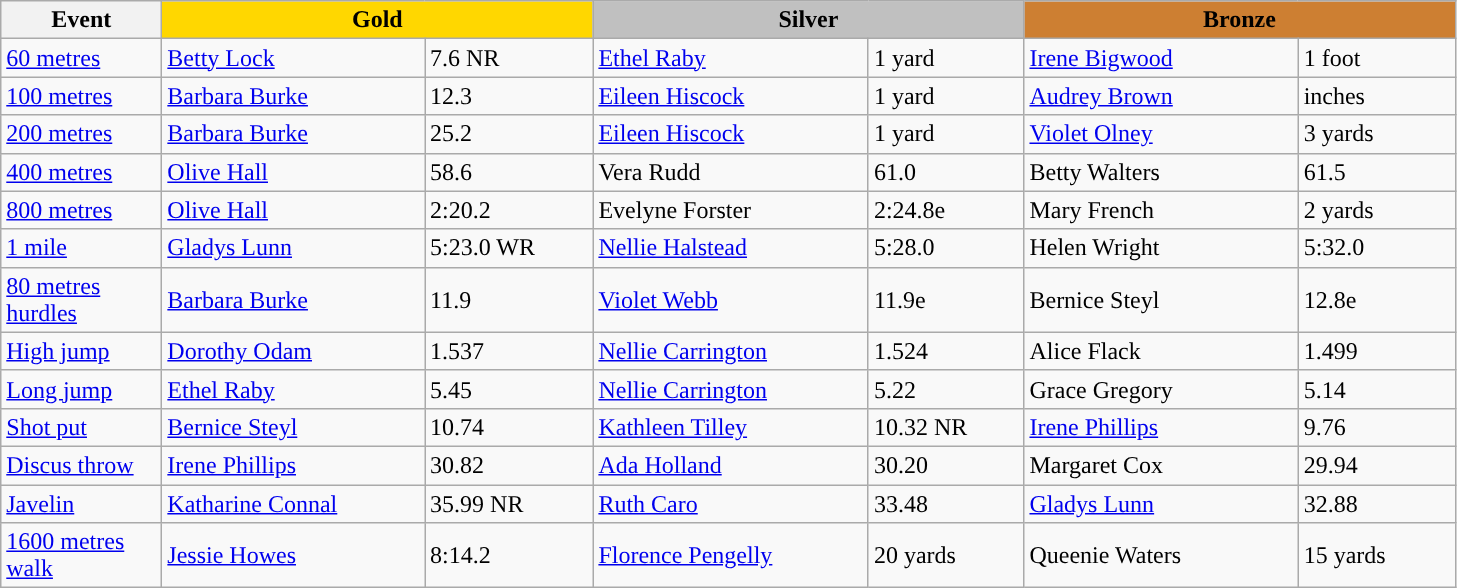<table class="wikitable" style="text-align:left">
<tr>
<th width=100>Event</th>
<th colspan="2" width="280" style="background:gold;">Gold</th>
<th colspan="2" width="280" style="background:silver;">Silver</th>
<th colspan="2" width="280" style="background:#CD7F32;">Bronze</th>
</tr>
<tr>
<td><a href='#'>60 metres</a></td>
<td><a href='#'>Betty Lock</a></td>
<td>7.6 NR</td>
<td><a href='#'>Ethel Raby</a></td>
<td>1 yard</td>
<td><a href='#'>Irene Bigwood</a></td>
<td>1 foot</td>
</tr>
<tr>
<td><a href='#'>100 metres</a></td>
<td> <a href='#'>Barbara Burke</a></td>
<td>12.3</td>
<td><a href='#'>Eileen Hiscock</a></td>
<td>1 yard</td>
<td><a href='#'>Audrey Brown</a></td>
<td>inches</td>
</tr>
<tr>
<td><a href='#'>200 metres</a></td>
<td> <a href='#'>Barbara Burke</a></td>
<td>25.2</td>
<td><a href='#'>Eileen Hiscock</a></td>
<td>1 yard</td>
<td><a href='#'>Violet Olney</a></td>
<td>3 yards</td>
</tr>
<tr>
<td><a href='#'>400 metres</a></td>
<td><a href='#'>Olive Hall</a></td>
<td>58.6</td>
<td>Vera Rudd</td>
<td>61.0</td>
<td>Betty Walters</td>
<td>61.5</td>
</tr>
<tr>
<td><a href='#'>800 metres</a></td>
<td><a href='#'>Olive Hall</a></td>
<td>2:20.2</td>
<td>Evelyne Forster</td>
<td>2:24.8e</td>
<td>Mary French</td>
<td>2 yards</td>
</tr>
<tr>
<td><a href='#'>1 mile</a></td>
<td><a href='#'>Gladys Lunn</a></td>
<td>5:23.0 WR</td>
<td><a href='#'>Nellie Halstead</a></td>
<td>5:28.0</td>
<td>Helen Wright</td>
<td>5:32.0</td>
</tr>
<tr>
<td><a href='#'>80 metres hurdles</a></td>
<td> <a href='#'>Barbara Burke</a></td>
<td>11.9</td>
<td><a href='#'>Violet Webb</a></td>
<td>11.9e</td>
<td> Bernice Steyl</td>
<td>12.8e</td>
</tr>
<tr>
<td><a href='#'>High jump</a></td>
<td><a href='#'>Dorothy Odam</a></td>
<td>1.537</td>
<td><a href='#'>Nellie Carrington</a></td>
<td>1.524</td>
<td>Alice Flack</td>
<td>1.499</td>
</tr>
<tr>
<td><a href='#'>Long jump</a></td>
<td><a href='#'>Ethel Raby</a></td>
<td>5.45</td>
<td><a href='#'>Nellie Carrington</a></td>
<td>5.22</td>
<td>Grace Gregory</td>
<td>5.14</td>
</tr>
<tr>
<td><a href='#'>Shot put</a></td>
<td> <a href='#'>Bernice Steyl</a></td>
<td>10.74</td>
<td><a href='#'>Kathleen Tilley</a></td>
<td>10.32 NR</td>
<td><a href='#'>Irene Phillips</a></td>
<td>9.76</td>
</tr>
<tr>
<td><a href='#'>Discus throw</a></td>
<td><a href='#'>Irene Phillips</a></td>
<td>30.82</td>
<td><a href='#'>Ada Holland</a></td>
<td>30.20</td>
<td>Margaret Cox</td>
<td>29.94</td>
</tr>
<tr>
<td><a href='#'>Javelin</a></td>
<td><a href='#'>Katharine Connal</a></td>
<td>35.99 NR</td>
<td> <a href='#'>Ruth Caro</a></td>
<td>33.48</td>
<td><a href='#'>Gladys Lunn</a></td>
<td>32.88</td>
</tr>
<tr>
<td><a href='#'>1600 metres walk</a></td>
<td><a href='#'>Jessie Howes</a></td>
<td>8:14.2</td>
<td><a href='#'>Florence Pengelly</a></td>
<td>20 yards</td>
<td>Queenie Waters</td>
<td>15 yards</td>
</tr>
</table>
